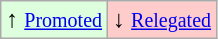<table class="wikitable" align="center">
<tr>
<td style="background:#ddffdd">↑ <small><a href='#'>Promoted</a></small></td>
<td style="background:#ffcccc">↓ <small><a href='#'>Relegated</a></small></td>
</tr>
</table>
